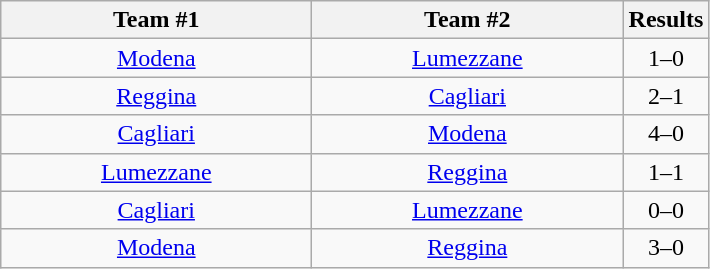<table class="wikitable" style="text-align:center">
<tr>
<th width=200>Team #1</th>
<th width=200>Team #2</th>
<th width=50>Results</th>
</tr>
<tr>
<td><a href='#'>Modena</a></td>
<td><a href='#'>Lumezzane</a></td>
<td>1–0</td>
</tr>
<tr>
<td><a href='#'>Reggina</a></td>
<td><a href='#'>Cagliari</a></td>
<td>2–1</td>
</tr>
<tr>
<td><a href='#'>Cagliari</a></td>
<td><a href='#'>Modena</a></td>
<td>4–0</td>
</tr>
<tr>
<td><a href='#'>Lumezzane</a></td>
<td><a href='#'>Reggina</a></td>
<td>1–1</td>
</tr>
<tr>
<td><a href='#'>Cagliari</a></td>
<td><a href='#'>Lumezzane</a></td>
<td>0–0</td>
</tr>
<tr>
<td><a href='#'>Modena</a></td>
<td><a href='#'>Reggina</a></td>
<td>3–0</td>
</tr>
</table>
